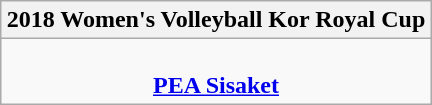<table class=wikitable style="text-align:center; margin:auto">
<tr>
<th>2018 Women's Volleyball Kor Royal Cup</th>
</tr>
<tr>
<td><br><strong><a href='#'>PEA Sisaket</a></strong></td>
</tr>
</table>
